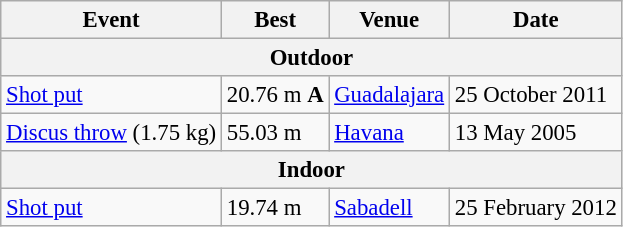<table class="wikitable" style="border-collapse: collapse; font-size: 95%;">
<tr>
<th>Event</th>
<th>Best</th>
<th>Venue</th>
<th>Date</th>
</tr>
<tr>
<th bgcolor="#eeeeee" colspan="4"><strong>Outdoor</strong></th>
</tr>
<tr>
<td><a href='#'>Shot put</a></td>
<td>20.76 m <strong>A</strong></td>
<td> <a href='#'>Guadalajara</a></td>
<td>25 October 2011</td>
</tr>
<tr>
<td><a href='#'>Discus throw</a> (1.75 kg)</td>
<td>55.03 m</td>
<td> <a href='#'>Havana</a></td>
<td>13 May 2005</td>
</tr>
<tr>
<th bgcolor="#eeeeee" colspan="4"><strong>Indoor</strong></th>
</tr>
<tr>
<td><a href='#'>Shot put</a></td>
<td>19.74 m</td>
<td> <a href='#'>Sabadell</a></td>
<td>25 February 2012</td>
</tr>
</table>
